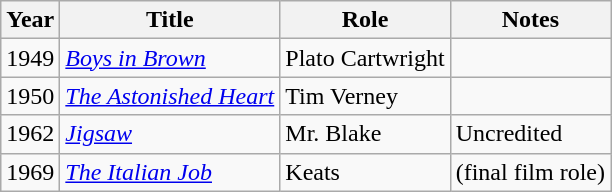<table class="wikitable">
<tr>
<th>Year</th>
<th>Title</th>
<th>Role</th>
<th>Notes</th>
</tr>
<tr>
<td>1949</td>
<td><em><a href='#'>Boys in Brown</a></em></td>
<td>Plato Cartwright</td>
<td></td>
</tr>
<tr>
<td>1950</td>
<td><em><a href='#'>The Astonished Heart</a></em></td>
<td>Tim Verney</td>
<td></td>
</tr>
<tr>
<td>1962</td>
<td><em><a href='#'>Jigsaw</a></em></td>
<td>Mr. Blake</td>
<td>Uncredited</td>
</tr>
<tr>
<td>1969</td>
<td><em><a href='#'>The Italian Job</a></em></td>
<td>Keats</td>
<td>(final film role)</td>
</tr>
</table>
